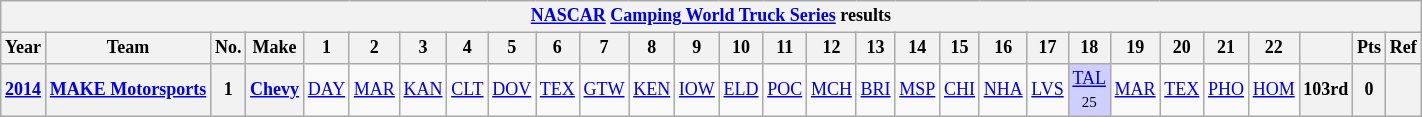<table class="wikitable" style="text-align:center; font-size:75%">
<tr>
<th colspan=45><a href='#'>NASCAR</a> <a href='#'>Camping World Truck Series</a> results</th>
</tr>
<tr>
<th>Year</th>
<th>Team</th>
<th>No.</th>
<th>Make</th>
<th>1</th>
<th>2</th>
<th>3</th>
<th>4</th>
<th>5</th>
<th>6</th>
<th>7</th>
<th>8</th>
<th>9</th>
<th>10</th>
<th>11</th>
<th>12</th>
<th>13</th>
<th>14</th>
<th>15</th>
<th>16</th>
<th>17</th>
<th>18</th>
<th>19</th>
<th>20</th>
<th>21</th>
<th>22</th>
<th></th>
<th>Pts</th>
<th>Ref</th>
</tr>
<tr>
<th><a href='#'>2014</a></th>
<th><a href='#'>MAKE Motorsports</a></th>
<th>1</th>
<th><a href='#'>Chevy</a></th>
<td><a href='#'>DAY</a></td>
<td><a href='#'>MAR</a></td>
<td><a href='#'>KAN</a></td>
<td><a href='#'>CLT</a></td>
<td><a href='#'>DOV</a></td>
<td><a href='#'>TEX</a></td>
<td><a href='#'>GTW</a></td>
<td><a href='#'>KEN</a></td>
<td><a href='#'>IOW</a></td>
<td><a href='#'>ELD</a></td>
<td><a href='#'>POC</a></td>
<td><a href='#'>MCH</a></td>
<td><a href='#'>BRI</a></td>
<td><a href='#'>MSP</a></td>
<td><a href='#'>CHI</a></td>
<td><a href='#'>NHA</a></td>
<td><a href='#'>LVS</a></td>
<td style="background:#CFCFFF;"><a href='#'>TAL</a><br><small>25</small></td>
<td><a href='#'>MAR</a></td>
<td><a href='#'>TEX</a></td>
<td><a href='#'>PHO</a></td>
<td><a href='#'>HOM</a></td>
<th>103rd</th>
<th>0</th>
<th></th>
</tr>
</table>
